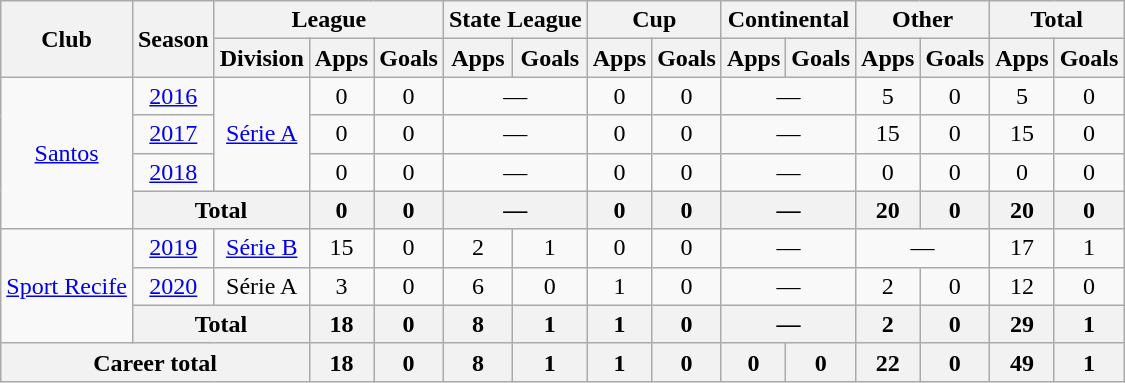<table class="wikitable" style="text-align: center;">
<tr>
<th rowspan="2">Club</th>
<th rowspan="2">Season</th>
<th colspan="3">League</th>
<th colspan="2">State League</th>
<th colspan="2">Cup</th>
<th colspan="2">Continental</th>
<th colspan="2">Other</th>
<th colspan="2">Total</th>
</tr>
<tr>
<th>Division</th>
<th>Apps</th>
<th>Goals</th>
<th>Apps</th>
<th>Goals</th>
<th>Apps</th>
<th>Goals</th>
<th>Apps</th>
<th>Goals</th>
<th>Apps</th>
<th>Goals</th>
<th>Apps</th>
<th>Goals</th>
</tr>
<tr>
<td rowspan="4" valign="center"><a href='#'>Santos</a></td>
<td><a href='#'>2016</a></td>
<td rowspan="3"><a href='#'>Série A</a></td>
<td>0</td>
<td>0</td>
<td colspan="2">—</td>
<td>0</td>
<td>0</td>
<td colspan="2">—</td>
<td>5</td>
<td>0</td>
<td>5</td>
<td>0</td>
</tr>
<tr>
<td><a href='#'>2017</a></td>
<td>0</td>
<td>0</td>
<td colspan="2">—</td>
<td>0</td>
<td>0</td>
<td colspan="2">—</td>
<td>15</td>
<td>0</td>
<td>15</td>
<td>0</td>
</tr>
<tr>
<td><a href='#'>2018</a></td>
<td>0</td>
<td>0</td>
<td colspan="2">—</td>
<td>0</td>
<td>0</td>
<td colspan="2">—</td>
<td>0</td>
<td>0</td>
<td>0</td>
<td>0</td>
</tr>
<tr>
<th colspan="2">Total</th>
<th>0</th>
<th>0</th>
<th colspan="2">—</th>
<th>0</th>
<th>0</th>
<th colspan="2">—</th>
<th>20</th>
<th>0</th>
<th>20</th>
<th>0</th>
</tr>
<tr>
<td rowspan="3" valign="center"><a href='#'>Sport Recife</a></td>
<td><a href='#'>2019</a></td>
<td><a href='#'>Série B</a></td>
<td>15</td>
<td>0</td>
<td>2</td>
<td>1</td>
<td>0</td>
<td>0</td>
<td colspan="2">—</td>
<td colspan="2">—</td>
<td>17</td>
<td>1</td>
</tr>
<tr>
<td><a href='#'>2020</a></td>
<td>Série A</td>
<td>3</td>
<td>0</td>
<td>6</td>
<td>0</td>
<td>1</td>
<td>0</td>
<td colspan="2">—</td>
<td>2</td>
<td>0</td>
<td>12</td>
<td>0</td>
</tr>
<tr>
<th colspan="2">Total</th>
<th>18</th>
<th>0</th>
<th>8</th>
<th>1</th>
<th>1</th>
<th>0</th>
<th colspan="2">—</th>
<th>2</th>
<th>0</th>
<th>29</th>
<th>1</th>
</tr>
<tr>
<th colspan="3"><strong>Career total</strong></th>
<th>18</th>
<th>0</th>
<th>8</th>
<th>1</th>
<th>1</th>
<th>0</th>
<th>0</th>
<th>0</th>
<th>22</th>
<th>0</th>
<th>49</th>
<th>1</th>
</tr>
</table>
